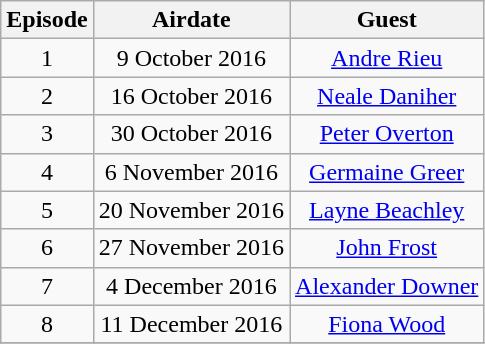<table class="wikitable plainrowheaders" style="text-align: center">
<tr>
<th scope="col">Episode</th>
<th scope="col">Airdate</th>
<th scope="col">Guest</th>
</tr>
<tr>
<td>1</td>
<td>9 October 2016</td>
<td><a href='#'>Andre Rieu</a></td>
</tr>
<tr>
<td>2</td>
<td>16 October 2016</td>
<td><a href='#'>Neale Daniher</a></td>
</tr>
<tr>
<td>3</td>
<td>30 October 2016</td>
<td><a href='#'>Peter Overton</a></td>
</tr>
<tr>
<td>4</td>
<td>6 November 2016</td>
<td><a href='#'>Germaine Greer</a></td>
</tr>
<tr>
<td>5</td>
<td>20 November 2016</td>
<td><a href='#'>Layne Beachley</a></td>
</tr>
<tr>
<td>6</td>
<td>27 November 2016</td>
<td><a href='#'>John Frost</a></td>
</tr>
<tr>
<td>7</td>
<td>4 December 2016</td>
<td><a href='#'>Alexander Downer</a></td>
</tr>
<tr>
<td>8</td>
<td>11 December 2016</td>
<td><a href='#'>Fiona Wood</a></td>
</tr>
<tr>
</tr>
</table>
